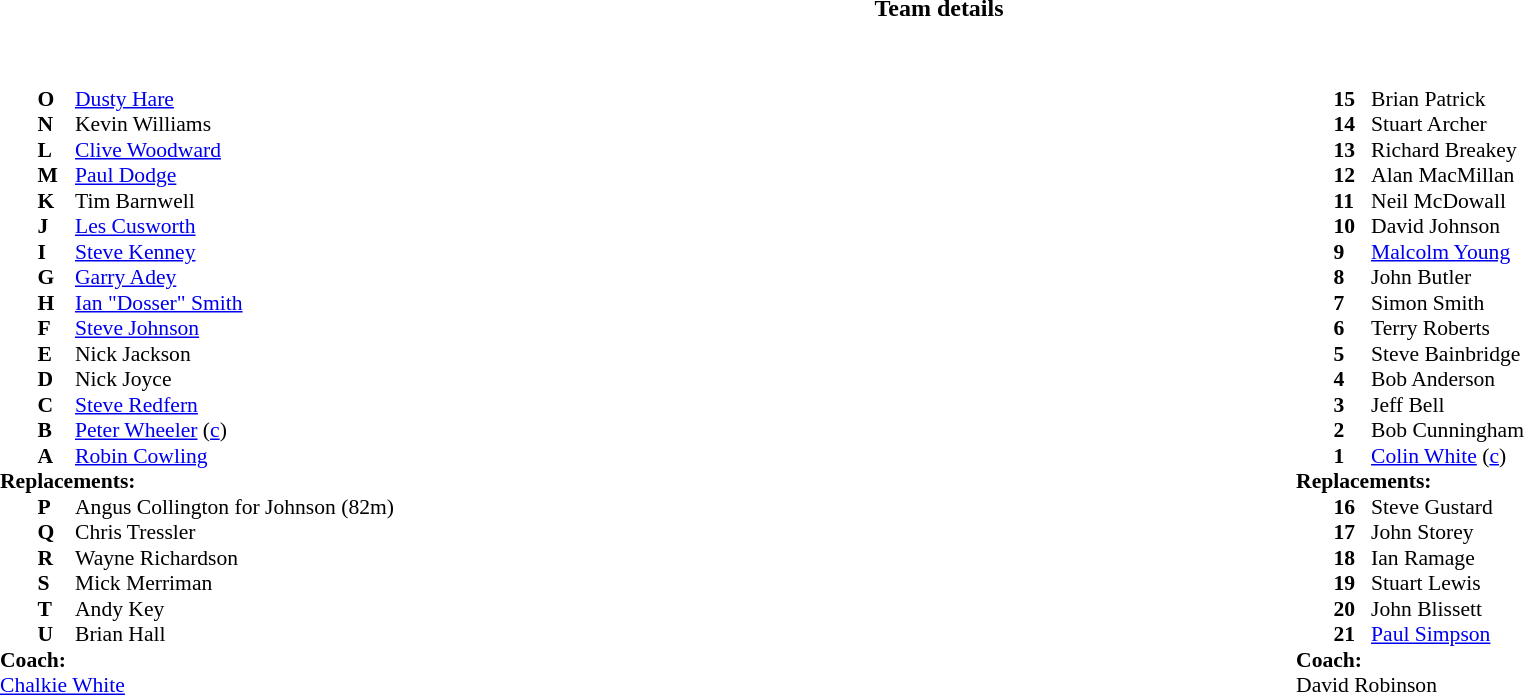<table border="0" width="100%" class="collapsible collapsed">
<tr>
<th>Team details</th>
</tr>
<tr>
<td><br><table width="100%">
<tr>
<td valign="top" width="50%"><br><table style="font-size: 90%" cellspacing="0" cellpadding="0">
<tr>
<th width="25"></th>
<th width="25"></th>
</tr>
<tr>
<td></td>
<td><strong>O</strong></td>
<td><a href='#'>Dusty Hare</a></td>
</tr>
<tr>
<td></td>
<td><strong>N</strong></td>
<td>Kevin Williams</td>
</tr>
<tr>
<td></td>
<td><strong>L</strong></td>
<td><a href='#'>Clive Woodward</a></td>
</tr>
<tr>
<td></td>
<td><strong>M</strong></td>
<td><a href='#'>Paul Dodge</a></td>
</tr>
<tr>
<td></td>
<td><strong>K</strong></td>
<td>Tim Barnwell</td>
</tr>
<tr>
<td></td>
<td><strong>J</strong></td>
<td><a href='#'>Les Cusworth</a></td>
</tr>
<tr>
<td></td>
<td><strong>I</strong></td>
<td><a href='#'>Steve Kenney</a></td>
</tr>
<tr>
<td></td>
<td><strong>G</strong></td>
<td><a href='#'>Garry Adey</a></td>
</tr>
<tr>
<td></td>
<td><strong>H</strong></td>
<td><a href='#'>Ian "Dosser" Smith</a></td>
</tr>
<tr>
<td></td>
<td><strong>F</strong></td>
<td><a href='#'>Steve Johnson</a></td>
</tr>
<tr>
<td></td>
<td><strong>E</strong></td>
<td>Nick Jackson</td>
</tr>
<tr>
<td></td>
<td><strong>D</strong></td>
<td>Nick Joyce</td>
</tr>
<tr>
<td></td>
<td><strong>C</strong></td>
<td><a href='#'>Steve Redfern</a></td>
</tr>
<tr>
<td></td>
<td><strong>B</strong></td>
<td><a href='#'>Peter Wheeler</a> (<a href='#'>c</a>)</td>
</tr>
<tr>
<td></td>
<td><strong>A</strong></td>
<td><a href='#'>Robin Cowling</a></td>
</tr>
<tr>
<td colspan=3><strong>Replacements:</strong></td>
</tr>
<tr>
<td></td>
<td><strong>P</strong></td>
<td>Angus Collington for Johnson (82m)</td>
</tr>
<tr>
<td></td>
<td><strong>Q</strong></td>
<td>Chris Tressler</td>
</tr>
<tr>
<td></td>
<td><strong>R</strong></td>
<td>Wayne Richardson</td>
</tr>
<tr>
<td></td>
<td><strong>S</strong></td>
<td>Mick Merriman</td>
</tr>
<tr>
<td></td>
<td><strong>T</strong></td>
<td>Andy Key</td>
</tr>
<tr>
<td></td>
<td><strong>U</strong></td>
<td>Brian Hall</td>
</tr>
<tr>
<td colspan=3><strong>Coach:</strong></td>
</tr>
<tr>
<td colspan="4"><a href='#'>Chalkie White</a></td>
</tr>
<tr>
<td colspan="4"></td>
</tr>
</table>
</td>
<td valign="top" width="50%"><br><table style="font-size: 90%" cellspacing="0" cellpadding="0" align="center">
<tr>
<th width="25"></th>
<th width="25"></th>
</tr>
<tr>
<td></td>
<td><strong>15</strong></td>
<td>Brian Patrick</td>
</tr>
<tr>
<td></td>
<td><strong>14</strong></td>
<td>Stuart Archer</td>
</tr>
<tr>
<td></td>
<td><strong>13</strong></td>
<td>Richard Breakey</td>
</tr>
<tr>
<td></td>
<td><strong>12</strong></td>
<td>Alan MacMillan</td>
</tr>
<tr>
<td></td>
<td><strong>11</strong></td>
<td>Neil McDowall</td>
</tr>
<tr>
<td></td>
<td><strong>10</strong></td>
<td>David Johnson</td>
</tr>
<tr>
<td></td>
<td><strong>9</strong></td>
<td><a href='#'>Malcolm Young</a></td>
</tr>
<tr>
<td></td>
<td><strong>8</strong></td>
<td>John Butler</td>
</tr>
<tr>
<td></td>
<td><strong>7</strong></td>
<td>Simon Smith</td>
</tr>
<tr>
<td></td>
<td><strong>6</strong></td>
<td>Terry Roberts</td>
</tr>
<tr>
<td></td>
<td><strong>5</strong></td>
<td>Steve Bainbridge</td>
</tr>
<tr>
<td></td>
<td><strong>4</strong></td>
<td>Bob Anderson</td>
</tr>
<tr>
<td></td>
<td><strong>3</strong></td>
<td>Jeff Bell</td>
</tr>
<tr>
<td></td>
<td><strong>2</strong></td>
<td>Bob Cunningham</td>
</tr>
<tr>
<td></td>
<td><strong>1</strong></td>
<td><a href='#'>Colin White</a> (<a href='#'>c</a>)</td>
</tr>
<tr>
<td colspan=3><strong>Replacements:</strong></td>
</tr>
<tr>
<td></td>
<td><strong>16</strong></td>
<td>Steve Gustard</td>
</tr>
<tr>
<td></td>
<td><strong>17</strong></td>
<td>John Storey</td>
</tr>
<tr>
<td></td>
<td><strong>18</strong></td>
<td>Ian Ramage</td>
</tr>
<tr>
<td></td>
<td><strong>19</strong></td>
<td>Stuart Lewis</td>
</tr>
<tr>
<td></td>
<td><strong>20</strong></td>
<td>John Blissett</td>
</tr>
<tr>
<td></td>
<td><strong>21</strong></td>
<td><a href='#'>Paul Simpson</a></td>
</tr>
<tr>
<td colspan=3><strong>Coach:</strong></td>
</tr>
<tr>
<td colspan="4">David Robinson</td>
</tr>
<tr>
</tr>
</table>
</td>
</tr>
</table>
</td>
</tr>
</table>
